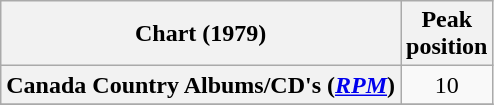<table class="wikitable sortable plainrowheaders" style="text-align:center">
<tr>
<th scope="col">Chart (1979)</th>
<th scope="col">Peak<br> position</th>
</tr>
<tr>
<th scope="row">Canada Country Albums/CD's (<em><a href='#'>RPM</a></em>)</th>
<td>10</td>
</tr>
<tr>
</tr>
</table>
